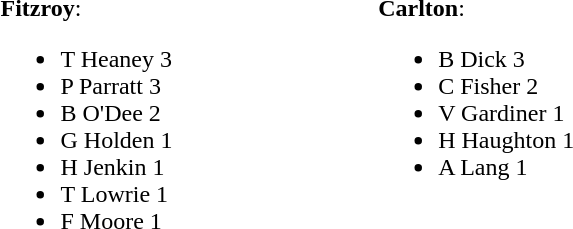<table style="width:40%;">
<tr>
<td style="vertical-align:top; width:30%;"><br><strong>Fitzroy</strong>:<ul><li>T Heaney 3</li><li>P Parratt 3</li><li>B O'Dee 2</li><li>G Holden 1</li><li>H Jenkin 1</li><li>T Lowrie 1</li><li>F Moore 1</li></ul></td>
<td style="vertical-align:top; width:30%;"><br><strong>Carlton</strong>:<ul><li>B Dick 3</li><li>C Fisher 2</li><li>V Gardiner 1</li><li>H Haughton 1</li><li>A Lang 1</li></ul></td>
</tr>
</table>
